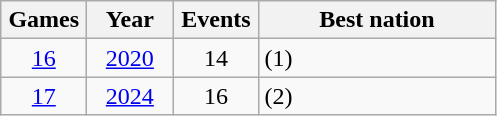<table class="wikitable" style="text-align:center">
<tr>
<th width="50">Games</th>
<th width="50">Year</th>
<th width="50">Events</th>
<th width="150">Best nation</th>
</tr>
<tr>
<td><a href='#'>16</a></td>
<td><a href='#'>2020</a></td>
<td>14</td>
<td align="left"> (1)</td>
</tr>
<tr>
<td><a href='#'>17</a></td>
<td><a href='#'>2024</a></td>
<td>16</td>
<td align="left"> (2)</td>
</tr>
</table>
